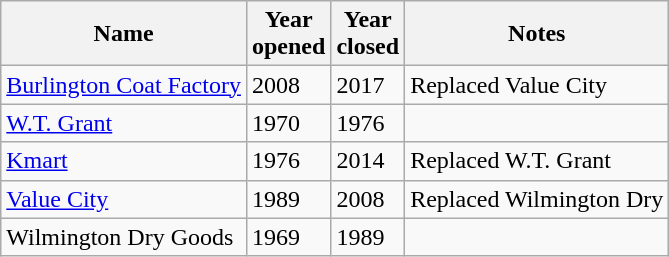<table class="wikitable sortable">
<tr>
<th>Name</th>
<th>Year<br>opened</th>
<th>Year<br>closed</th>
<th class="unsortable">Notes</th>
</tr>
<tr>
<td><a href='#'>Burlington Coat Factory</a></td>
<td>2008</td>
<td>2017</td>
<td>Replaced Value City</td>
</tr>
<tr>
<td><a href='#'>W.T. Grant</a></td>
<td>1970</td>
<td>1976</td>
<td></td>
</tr>
<tr>
<td><a href='#'>Kmart</a></td>
<td>1976</td>
<td>2014</td>
<td>Replaced W.T. Grant</td>
</tr>
<tr>
<td><a href='#'>Value City</a></td>
<td>1989</td>
<td>2008</td>
<td>Replaced Wilmington Dry</td>
</tr>
<tr>
<td>Wilmington Dry Goods</td>
<td>1969</td>
<td>1989</td>
<td></td>
</tr>
</table>
